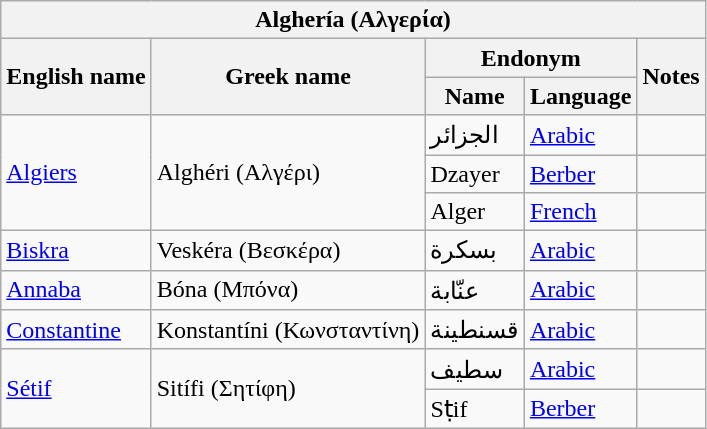<table class="wikitable sortable">
<tr>
<th colspan="5"> Alghería (<strong>Αλγερία</strong>)</th>
</tr>
<tr>
<th rowspan="2">English name</th>
<th rowspan="2">Greek name</th>
<th colspan="2">Endonym</th>
<th rowspan="2">Notes</th>
</tr>
<tr>
<th>Name</th>
<th>Language</th>
</tr>
<tr>
<td rowspan="3"><a href='#'>Algiers</a></td>
<td rowspan="3">Alghéri (Αλγέρι)</td>
<td>الجزائر</td>
<td><a href='#'>Arabic</a></td>
<td></td>
</tr>
<tr>
<td>Dzayer</td>
<td><a href='#'>Berber</a></td>
<td></td>
</tr>
<tr>
<td>Alger</td>
<td><a href='#'>French</a></td>
<td></td>
</tr>
<tr>
<td><a href='#'>Biskra</a></td>
<td>Veskéra (Βεσκέρα)</td>
<td>بسكرة</td>
<td><a href='#'>Arabic</a></td>
<td></td>
</tr>
<tr>
<td><a href='#'>Annaba</a></td>
<td>Bóna (Μπόνα)</td>
<td>عنّابة</td>
<td><a href='#'>Arabic</a></td>
<td></td>
</tr>
<tr>
<td><a href='#'>Constantine</a></td>
<td>Konstantíni (Κωνσταντίνη)</td>
<td>قسنطينة</td>
<td><a href='#'>Arabic</a></td>
<td></td>
</tr>
<tr>
<td rowspan="2"><a href='#'>Sétif</a></td>
<td rowspan="2">Sitífi (Σητίφη)</td>
<td>سطيف</td>
<td><a href='#'>Arabic</a></td>
<td></td>
</tr>
<tr>
<td>Sṭif</td>
<td><a href='#'>Berber</a></td>
<td></td>
</tr>
</table>
